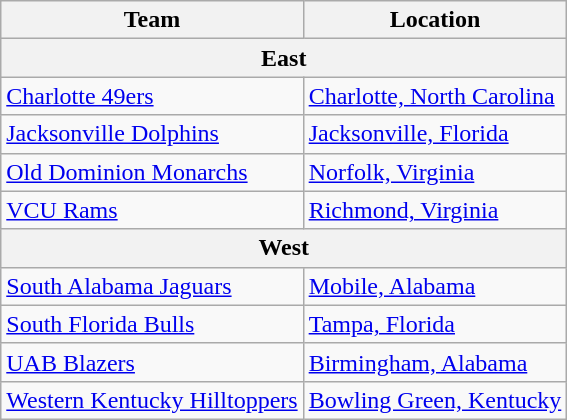<table class="wikitable sortable" style="text-align: left;">
<tr>
<th>Team</th>
<th>Location</th>
</tr>
<tr>
<th colspan=4>East</th>
</tr>
<tr>
<td><a href='#'>Charlotte 49ers</a></td>
<td><a href='#'>Charlotte, North Carolina</a></td>
</tr>
<tr>
<td><a href='#'>Jacksonville Dolphins</a></td>
<td><a href='#'>Jacksonville, Florida</a></td>
</tr>
<tr>
<td><a href='#'>Old Dominion Monarchs</a></td>
<td><a href='#'>Norfolk, Virginia</a></td>
</tr>
<tr>
<td><a href='#'>VCU Rams</a></td>
<td><a href='#'>Richmond, Virginia</a></td>
</tr>
<tr>
<th colspan=4>West</th>
</tr>
<tr>
<td><a href='#'>South Alabama Jaguars</a></td>
<td><a href='#'>Mobile, Alabama</a></td>
</tr>
<tr>
<td><a href='#'>South Florida Bulls</a></td>
<td><a href='#'>Tampa, Florida</a></td>
</tr>
<tr>
<td><a href='#'>UAB Blazers</a></td>
<td><a href='#'>Birmingham, Alabama</a></td>
</tr>
<tr>
<td><a href='#'>Western Kentucky Hilltoppers</a></td>
<td><a href='#'>Bowling Green, Kentucky</a></td>
</tr>
</table>
